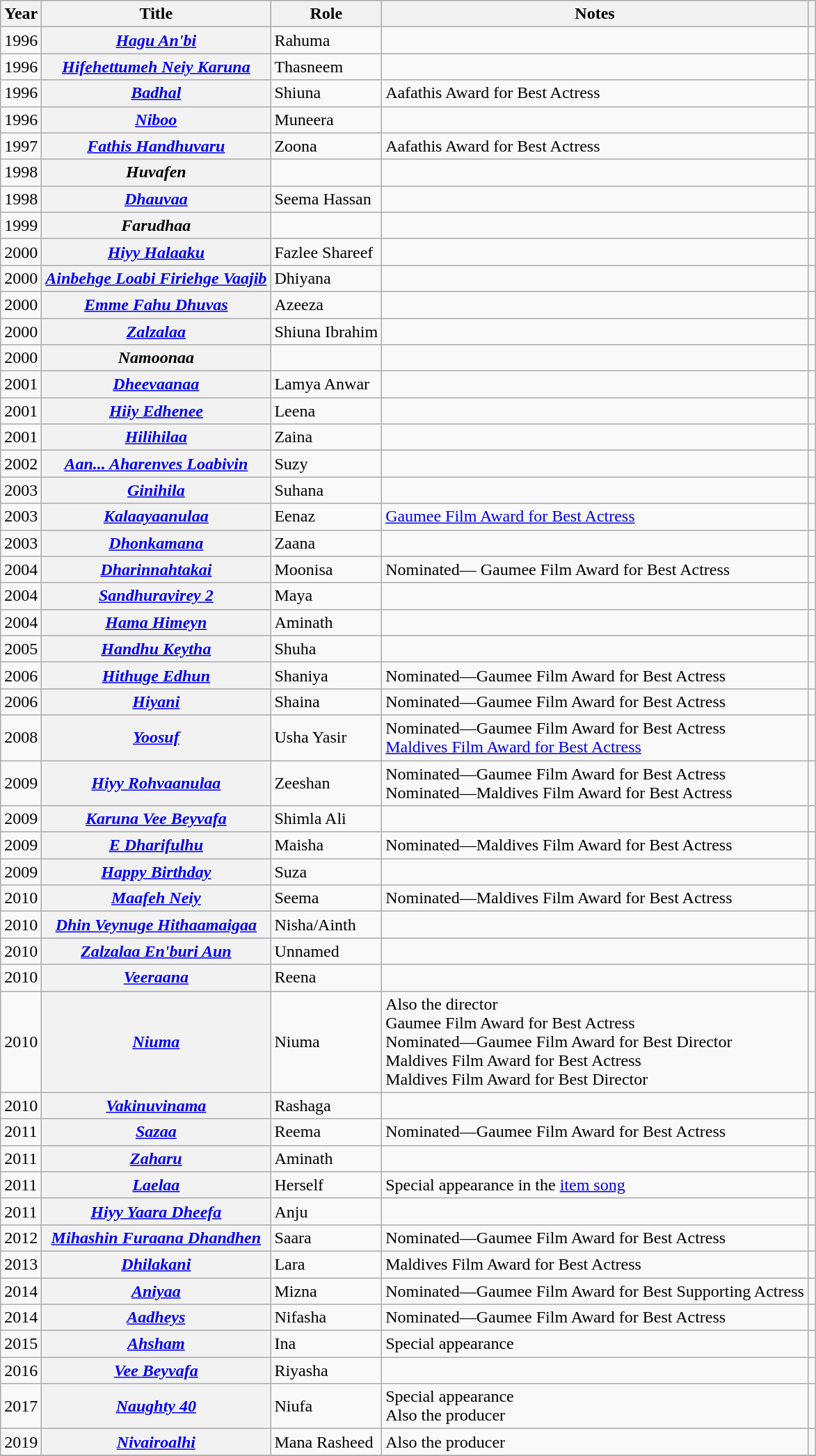<table class="wikitable sortable plainrowheaders">
<tr style="background:#ccc; text-align:center;">
<th scope="col">Year</th>
<th scope="col">Title</th>
<th scope="col">Role</th>
<th scope="col">Notes</th>
<th scope="col" class="unsortable"></th>
</tr>
<tr>
<td>1996</td>
<th scope="row"><em><a href='#'>Hagu An'bi</a></em></th>
<td>Rahuma</td>
<td></td>
<td style="text-align: center;"></td>
</tr>
<tr>
<td>1996</td>
<th scope="row"><em><a href='#'>Hifehettumeh Neiy Karuna</a></em></th>
<td>Thasneem</td>
<td></td>
<td style="text-align: center;"></td>
</tr>
<tr>
<td>1996</td>
<th scope="row"><em><a href='#'>Badhal</a></em></th>
<td>Shiuna</td>
<td>Aafathis Award for Best Actress</td>
<td style="text-align: center;"></td>
</tr>
<tr>
<td>1996</td>
<th scope="row"><em><a href='#'>Niboo</a></em></th>
<td>Muneera</td>
<td></td>
<td style="text-align: center;"></td>
</tr>
<tr>
<td>1997</td>
<th scope="row"><em><a href='#'>Fathis Handhuvaru</a></em></th>
<td>Zoona</td>
<td>Aafathis Award for Best Actress</td>
<td style="text-align: center;"></td>
</tr>
<tr>
<td>1998</td>
<th scope="row"><em>Huvafen</em></th>
<td></td>
<td></td>
<td></td>
</tr>
<tr>
<td>1998</td>
<th scope="row"><em><a href='#'>Dhauvaa</a></em></th>
<td>Seema Hassan</td>
<td></td>
<td style="text-align: center;"></td>
</tr>
<tr>
<td>1999</td>
<th scope="row"><em>Farudhaa</em></th>
<td></td>
<td></td>
<td></td>
</tr>
<tr>
<td>2000</td>
<th scope="row"><em><a href='#'>Hiyy Halaaku</a></em></th>
<td>Fazlee Shareef</td>
<td></td>
<td style="text-align: center;"></td>
</tr>
<tr>
<td>2000</td>
<th scope="row"><em><a href='#'>Ainbehge Loabi Firiehge Vaajib</a></em></th>
<td>Dhiyana</td>
<td></td>
<td style="text-align: center;"></td>
</tr>
<tr>
<td>2000</td>
<th scope="row"><em><a href='#'>Emme Fahu Dhuvas</a></em></th>
<td>Azeeza</td>
<td></td>
<td style="text-align: center;"></td>
</tr>
<tr>
<td>2000</td>
<th scope="row"><em><a href='#'>Zalzalaa</a></em></th>
<td>Shiuna Ibrahim</td>
<td></td>
<td style="text-align: center;"></td>
</tr>
<tr>
<td>2000</td>
<th scope="row"><em>Namoonaa</em></th>
<td></td>
<td></td>
<td></td>
</tr>
<tr>
<td>2001</td>
<th scope="row"><em><a href='#'>Dheevaanaa</a></em></th>
<td>Lamya Anwar</td>
<td></td>
<td style="text-align: center;"></td>
</tr>
<tr>
<td>2001</td>
<th scope="row"><em><a href='#'>Hiiy Edhenee</a></em></th>
<td>Leena</td>
<td></td>
<td style="text-align: center;"></td>
</tr>
<tr>
<td>2001</td>
<th scope="row"><em><a href='#'>Hilihilaa</a></em></th>
<td>Zaina</td>
<td></td>
<td style="text-align: center;"></td>
</tr>
<tr>
<td>2002</td>
<th scope="row"><em><a href='#'>Aan... Aharenves Loabivin</a></em></th>
<td>Suzy</td>
<td></td>
<td style="text-align: center;"></td>
</tr>
<tr>
<td>2003</td>
<th scope="row"><em><a href='#'>Ginihila</a></em></th>
<td>Suhana</td>
<td></td>
<td style="text-align: center;"></td>
</tr>
<tr>
<td>2003</td>
<th scope="row"><em><a href='#'>Kalaayaanulaa</a></em></th>
<td>Eenaz</td>
<td><a href='#'>Gaumee Film Award for Best Actress</a></td>
<td style="text-align: center;"></td>
</tr>
<tr>
<td>2003</td>
<th scope="row"><em><a href='#'>Dhonkamana</a></em></th>
<td>Zaana</td>
<td></td>
<td style="text-align: center;"></td>
</tr>
<tr>
<td>2004</td>
<th scope="row"><em><a href='#'>Dharinnahtakai</a></em></th>
<td>Moonisa</td>
<td>Nominated— Gaumee Film Award for Best Actress</td>
<td style="text-align: center;"></td>
</tr>
<tr>
<td>2004</td>
<th scope="row"><em><a href='#'>Sandhuravirey 2</a></em></th>
<td>Maya</td>
<td></td>
<td style="text-align: center;"></td>
</tr>
<tr>
<td>2004</td>
<th scope="row"><em><a href='#'>Hama Himeyn</a></em></th>
<td>Aminath</td>
<td></td>
<td style="text-align: center;"></td>
</tr>
<tr>
<td>2005</td>
<th scope="row"><em><a href='#'>Handhu Keytha</a></em></th>
<td>Shuha</td>
<td></td>
<td style="text-align: center;"></td>
</tr>
<tr>
<td>2006</td>
<th scope="row"><em><a href='#'>Hithuge Edhun</a></em></th>
<td>Shaniya</td>
<td>Nominated—Gaumee Film Award for Best Actress</td>
<td style="text-align: center;"></td>
</tr>
<tr>
<td>2006</td>
<th scope="row"><em><a href='#'>Hiyani</a></em></th>
<td>Shaina</td>
<td>Nominated—Gaumee Film Award for Best Actress</td>
<td style="text-align: center;"></td>
</tr>
<tr>
<td>2008</td>
<th scope="row"><em><a href='#'>Yoosuf</a></em></th>
<td>Usha Yasir</td>
<td>Nominated—Gaumee Film Award for Best Actress<br><a href='#'>Maldives Film Award for Best Actress</a></td>
<td style="text-align: center;"><br></td>
</tr>
<tr>
<td>2009</td>
<th scope="row"><em><a href='#'>Hiyy Rohvaanulaa</a></em></th>
<td>Zeeshan</td>
<td>Nominated—Gaumee Film Award for Best Actress<br>Nominated—Maldives Film Award for Best Actress</td>
<td style="text-align: center;"><br></td>
</tr>
<tr>
<td>2009</td>
<th scope="row"><em><a href='#'>Karuna Vee Beyvafa</a></em></th>
<td>Shimla Ali</td>
<td></td>
<td style="text-align: center;"></td>
</tr>
<tr>
<td>2009</td>
<th scope="row"><em><a href='#'>E Dharifulhu</a></em></th>
<td>Maisha</td>
<td>Nominated—Maldives Film Award for Best Actress</td>
<td style="text-align: center;"></td>
</tr>
<tr>
<td>2009</td>
<th scope="row"><em><a href='#'>Happy Birthday</a></em></th>
<td>Suza</td>
<td></td>
<td style="text-align: center;"></td>
</tr>
<tr>
<td>2010</td>
<th scope="row"><em><a href='#'>Maafeh Neiy</a></em></th>
<td>Seema</td>
<td>Nominated—Maldives Film Award for Best Actress</td>
<td style="text-align: center;"></td>
</tr>
<tr>
<td>2010</td>
<th scope="row"><em><a href='#'>Dhin Veynuge Hithaamaigaa</a></em></th>
<td>Nisha/Ainth</td>
<td></td>
<td style="text-align: center;"></td>
</tr>
<tr>
<td>2010</td>
<th scope="row"><em><a href='#'>Zalzalaa En'buri Aun</a></em></th>
<td>Unnamed</td>
<td></td>
<td style="text-align: center;"></td>
</tr>
<tr>
<td>2010</td>
<th scope="row"><em><a href='#'>Veeraana</a></em></th>
<td>Reena</td>
<td></td>
<td style="text-align: center;"></td>
</tr>
<tr>
<td>2010</td>
<th scope="row"><em><a href='#'>Niuma</a></em></th>
<td>Niuma</td>
<td>Also the director<br>Gaumee Film Award for Best Actress<br>Nominated—Gaumee Film Award for Best Director<br>Maldives Film Award for Best Actress<br>Maldives Film Award for Best Director</td>
<td style="text-align: center;"><br></td>
</tr>
<tr>
<td>2010</td>
<th scope="row"><em><a href='#'>Vakinuvinama</a></em></th>
<td>Rashaga</td>
<td></td>
<td style="text-align: center;"></td>
</tr>
<tr>
<td>2011</td>
<th scope="row"><em><a href='#'>Sazaa</a></em></th>
<td>Reema</td>
<td>Nominated—Gaumee Film Award for Best Actress</td>
<td style="text-align: center;"></td>
</tr>
<tr>
<td>2011</td>
<th scope="row"><em><a href='#'>Zaharu</a></em></th>
<td>Aminath</td>
<td></td>
<td style="text-align: center;"></td>
</tr>
<tr>
<td>2011</td>
<th scope="row"><em><a href='#'>Laelaa</a></em></th>
<td>Herself</td>
<td>Special appearance in the <a href='#'>item song</a></td>
<td style="text-align: center;"></td>
</tr>
<tr>
<td>2011</td>
<th scope="row"><em><a href='#'>Hiyy Yaara Dheefa</a></em></th>
<td>Anju</td>
<td></td>
<td style="text-align: center;"></td>
</tr>
<tr>
<td>2012</td>
<th scope="row"><em><a href='#'>Mihashin Furaana Dhandhen</a></em></th>
<td>Saara</td>
<td>Nominated—Gaumee Film Award for Best Actress</td>
<td style="text-align: center;"></td>
</tr>
<tr>
<td>2013</td>
<th scope="row"><em><a href='#'>Dhilakani</a></em></th>
<td>Lara</td>
<td>Maldives Film Award for Best Actress</td>
<td style="text-align: center;"></td>
</tr>
<tr>
<td>2014</td>
<th scope="row"><em><a href='#'>Aniyaa</a></em></th>
<td>Mizna</td>
<td>Nominated—Gaumee Film Award for Best Supporting Actress</td>
<td style="text-align: center;"></td>
</tr>
<tr>
<td>2014</td>
<th scope="row"><em><a href='#'>Aadheys</a></em></th>
<td>Nifasha</td>
<td>Nominated—Gaumee Film Award for Best Actress</td>
<td style="text-align: center;"></td>
</tr>
<tr>
<td>2015</td>
<th scope="row"><em><a href='#'>Ahsham</a></em></th>
<td>Ina</td>
<td>Special appearance</td>
<td style="text-align: center;"></td>
</tr>
<tr>
<td>2016</td>
<th scope="row"><em><a href='#'>Vee Beyvafa</a></em></th>
<td>Riyasha</td>
<td></td>
<td style="text-align: center;"></td>
</tr>
<tr>
<td>2017</td>
<th scope="row"><em><a href='#'>Naughty 40</a></em></th>
<td>Niufa</td>
<td>Special appearance<br>Also the producer</td>
<td style="text-align: center;"></td>
</tr>
<tr>
<td>2019</td>
<th scope="row"><em><a href='#'>Nivairoalhi</a></em></th>
<td>Mana Rasheed</td>
<td>Also the producer</td>
<td style="text-align: center;"></td>
</tr>
<tr>
</tr>
</table>
